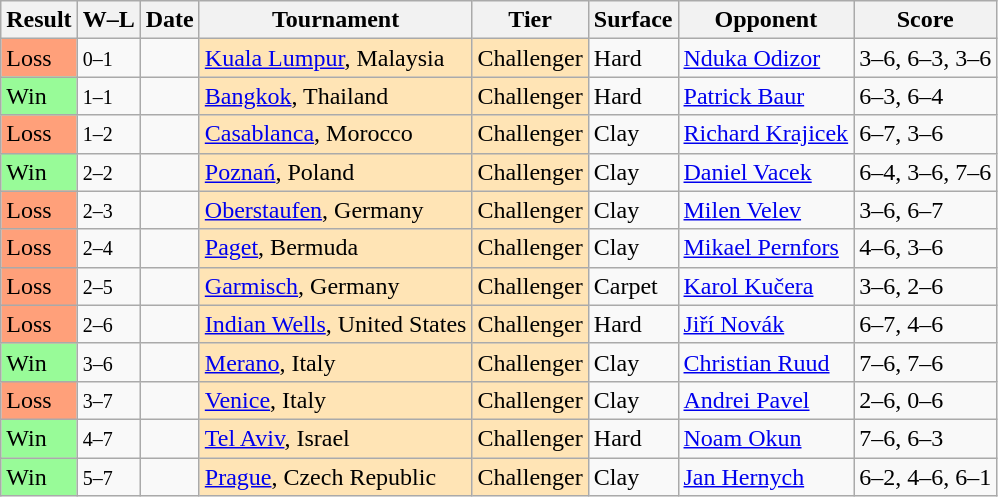<table class="sortable wikitable">
<tr>
<th>Result</th>
<th class="unsortable">W–L</th>
<th>Date</th>
<th>Tournament</th>
<th>Tier</th>
<th>Surface</th>
<th>Opponent</th>
<th class="unsortable">Score</th>
</tr>
<tr>
<td bgcolor=FFA07A>Loss</td>
<td><small>0–1</small></td>
<td></td>
<td style="background:moccasin;"><a href='#'>Kuala Lumpur</a>, Malaysia</td>
<td style="background:moccasin;">Challenger</td>
<td>Hard</td>
<td> <a href='#'>Nduka Odizor</a></td>
<td>3–6, 6–3, 3–6</td>
</tr>
<tr>
<td bgcolor=98FB98>Win</td>
<td><small>1–1</small></td>
<td></td>
<td style="background:moccasin;"><a href='#'>Bangkok</a>, Thailand</td>
<td style="background:moccasin;">Challenger</td>
<td>Hard</td>
<td> <a href='#'>Patrick Baur</a></td>
<td>6–3, 6–4</td>
</tr>
<tr>
<td bgcolor=FFA07A>Loss</td>
<td><small>1–2</small></td>
<td></td>
<td style="background:moccasin;"><a href='#'>Casablanca</a>, Morocco</td>
<td style="background:moccasin;">Challenger</td>
<td>Clay</td>
<td> <a href='#'>Richard Krajicek</a></td>
<td>6–7, 3–6</td>
</tr>
<tr>
<td bgcolor=98FB98>Win</td>
<td><small>2–2</small></td>
<td></td>
<td style="background:moccasin;"><a href='#'>Poznań</a>, Poland</td>
<td style="background:moccasin;">Challenger</td>
<td>Clay</td>
<td> <a href='#'>Daniel Vacek</a></td>
<td>6–4, 3–6, 7–6</td>
</tr>
<tr>
<td bgcolor=FFA07A>Loss</td>
<td><small>2–3</small></td>
<td></td>
<td style="background:moccasin;"><a href='#'>Oberstaufen</a>, Germany</td>
<td style="background:moccasin;">Challenger</td>
<td>Clay</td>
<td> <a href='#'>Milen Velev</a></td>
<td>3–6, 6–7</td>
</tr>
<tr>
<td bgcolor=FFA07A>Loss</td>
<td><small>2–4</small></td>
<td></td>
<td style="background:moccasin;"><a href='#'>Paget</a>, Bermuda</td>
<td style="background:moccasin;">Challenger</td>
<td>Clay</td>
<td> <a href='#'>Mikael Pernfors</a></td>
<td>4–6, 3–6</td>
</tr>
<tr>
<td bgcolor=FFA07A>Loss</td>
<td><small>2–5</small></td>
<td></td>
<td style="background:moccasin;"><a href='#'>Garmisch</a>, Germany</td>
<td style="background:moccasin;">Challenger</td>
<td>Carpet</td>
<td> <a href='#'>Karol Kučera</a></td>
<td>3–6, 2–6</td>
</tr>
<tr>
<td bgcolor=FFA07A>Loss</td>
<td><small>2–6</small></td>
<td></td>
<td style="background:moccasin;"><a href='#'>Indian Wells</a>, United States</td>
<td style="background:moccasin;">Challenger</td>
<td>Hard</td>
<td> <a href='#'>Jiří Novák</a></td>
<td>6–7, 4–6</td>
</tr>
<tr>
<td bgcolor=98FB98>Win</td>
<td><small>3–6</small></td>
<td></td>
<td style="background:moccasin;"><a href='#'>Merano</a>, Italy</td>
<td style="background:moccasin;">Challenger</td>
<td>Clay</td>
<td> <a href='#'>Christian Ruud</a></td>
<td>7–6, 7–6</td>
</tr>
<tr>
<td bgcolor=FFA07A>Loss</td>
<td><small>3–7</small></td>
<td></td>
<td style="background:moccasin;"><a href='#'>Venice</a>, Italy</td>
<td style="background:moccasin;">Challenger</td>
<td>Clay</td>
<td> <a href='#'>Andrei Pavel</a></td>
<td>2–6, 0–6</td>
</tr>
<tr>
<td bgcolor=98FB98>Win</td>
<td><small>4–7</small></td>
<td></td>
<td style="background:moccasin;"><a href='#'>Tel Aviv</a>, Israel</td>
<td style="background:moccasin;">Challenger</td>
<td>Hard</td>
<td> <a href='#'>Noam Okun</a></td>
<td>7–6, 6–3</td>
</tr>
<tr>
<td bgcolor=98FB98>Win</td>
<td><small>5–7</small></td>
<td></td>
<td style="background:moccasin;"><a href='#'>Prague</a>, Czech  Republic</td>
<td style="background:moccasin;">Challenger</td>
<td>Clay</td>
<td> <a href='#'>Jan Hernych</a></td>
<td>6–2, 4–6, 6–1</td>
</tr>
</table>
